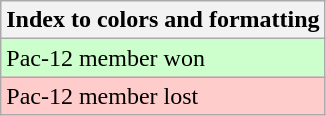<table class="wikitable">
<tr>
<th>Index to colors and formatting</th>
</tr>
<tr style="background:#cfc;">
<td>Pac-12 member won</td>
</tr>
<tr style="background:#fcc;">
<td>Pac-12 member lost</td>
</tr>
</table>
